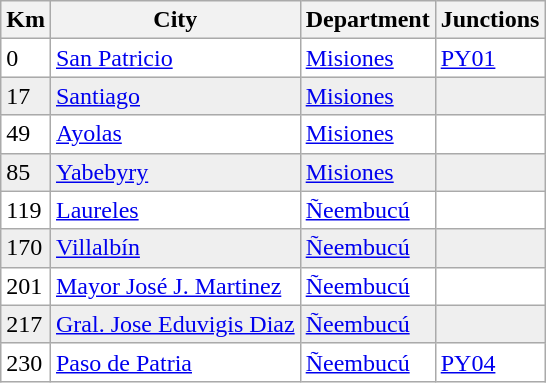<table class="wikitable">
<tr>
<th>Km</th>
<th>City</th>
<th>Department</th>
<th>Junctions</th>
</tr>
<tr bgcolor="ffffff">
<td>0</td>
<td><a href='#'>San Patricio</a></td>
<td><a href='#'>Misiones</a></td>
<td> <a href='#'>PY01</a></td>
</tr>
<tr bgcolor="efefef">
<td>17</td>
<td><a href='#'>Santiago</a></td>
<td><a href='#'>Misiones</a></td>
<td></td>
</tr>
<tr bgcolor="ffffff">
<td>49</td>
<td><a href='#'>Ayolas</a></td>
<td><a href='#'>Misiones</a></td>
<td></td>
</tr>
<tr bgcolor="efefef">
<td>85</td>
<td><a href='#'>Yabebyry</a></td>
<td><a href='#'>Misiones</a></td>
<td></td>
</tr>
<tr bgcolor="ffffff">
<td>119</td>
<td><a href='#'>Laureles</a></td>
<td><a href='#'>Ñeembucú</a></td>
<td></td>
</tr>
<tr bgcolor="efefef">
<td>170</td>
<td><a href='#'>Villalbín</a></td>
<td><a href='#'>Ñeembucú</a></td>
<td></td>
</tr>
<tr bgcolor="ffffff">
<td>201</td>
<td><a href='#'>Mayor José J. Martinez</a></td>
<td><a href='#'>Ñeembucú</a></td>
<td></td>
</tr>
<tr bgcolor="efefef">
<td>217</td>
<td><a href='#'>Gral. Jose Eduvigis Diaz</a></td>
<td><a href='#'>Ñeembucú</a></td>
<td></td>
</tr>
<tr bgcolor="ffffff">
<td>230</td>
<td><a href='#'>Paso de Patria</a></td>
<td><a href='#'>Ñeembucú</a></td>
<td> <a href='#'>PY04</a></td>
</tr>
</table>
